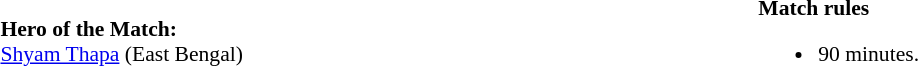<table width=100% style="font-size: 90%">
<tr>
<td><br><strong>Hero of the Match:</strong><br><a href='#'>Shyam Thapa</a> (East Bengal)</td>
<td style="width:60%; vertical-align:top;"><br><strong>Match rules</strong><ul><li>90 minutes.</li></ul></td>
</tr>
</table>
